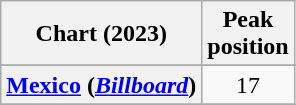<table class="wikitable sortable plainrowheaders" style="text-align:center">
<tr>
<th scope="col">Chart (2023)</th>
<th scope="col">Peak<br>position</th>
</tr>
<tr>
</tr>
<tr>
<th scope="row"><a href='#'>Mexico</a> (<a href='#'><em>Billboard</em></a>)</th>
<td>17</td>
</tr>
<tr>
</tr>
<tr>
</tr>
</table>
